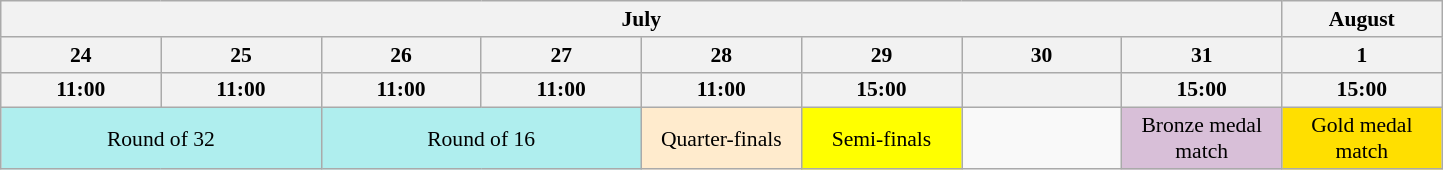<table class="wikitable" style="text-align: center; font-size: 90%;">
<tr>
<th colspan=8>July</th>
<th>August</th>
</tr>
<tr>
<th width=100>24</th>
<th width=100>25</th>
<th width=100>26</th>
<th width=100>27</th>
<th width=100>28</th>
<th width=100>29</th>
<th width=100>30</th>
<th width=100>31</th>
<th width=100>1</th>
</tr>
<tr>
<th>11:00</th>
<th>11:00</th>
<th>11:00</th>
<th>11:00</th>
<th>11:00</th>
<th>15:00</th>
<th></th>
<th>15:00</th>
<th>15:00</th>
</tr>
<tr>
<td colspan="2" bgcolor="#afeeee">Round of 32</td>
<td colspan="2" bgcolor="#afeeee">Round of 16</td>
<td bgcolor=#ffebcd>Quarter-finals</td>
<td bgcolor=#FFFF00>Semi-finals</td>
<td></td>
<td bgcolor=#D8BFD8>Bronze medal match</td>
<td bgcolor=#ffdf00>Gold medal match</td>
</tr>
</table>
